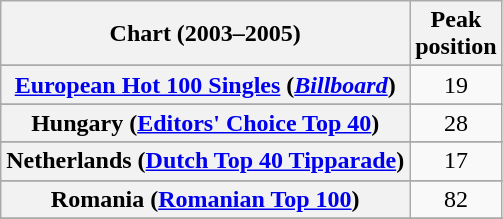<table class="wikitable sortable plainrowheaders" style="text-align:center">
<tr>
<th scope="col">Chart (2003–2005)</th>
<th scope="col">Peak<br>position</th>
</tr>
<tr>
</tr>
<tr>
</tr>
<tr>
<th scope="row"><a href='#'>European Hot 100 Singles</a> (<em><a href='#'>Billboard</a></em>)</th>
<td>19</td>
</tr>
<tr>
</tr>
<tr>
</tr>
<tr>
<th scope="row">Hungary (<a href='#'>Editors' Choice Top 40</a>)</th>
<td>28</td>
</tr>
<tr>
</tr>
<tr>
</tr>
<tr>
<th scope="row">Netherlands (<a href='#'>Dutch Top 40 Tipparade</a>)</th>
<td>17</td>
</tr>
<tr>
</tr>
<tr>
<th scope="row">Romania (<a href='#'>Romanian Top 100</a>)</th>
<td>82</td>
</tr>
<tr>
</tr>
<tr>
</tr>
<tr>
</tr>
<tr>
</tr>
<tr>
</tr>
</table>
